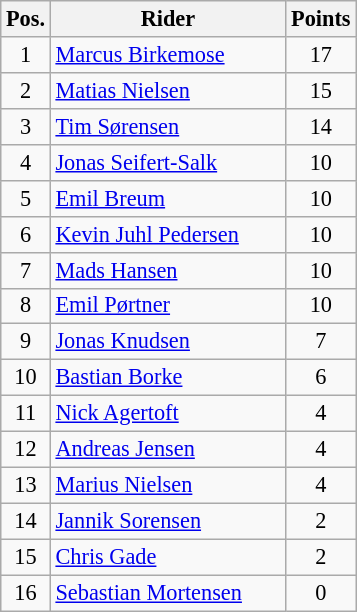<table class=wikitable style="font-size:93%;">
<tr>
<th width=25px>Pos.</th>
<th width=150px>Rider</th>
<th width=40px>Points</th>
</tr>
<tr align=center>
<td>1</td>
<td align=left><a href='#'>Marcus Birkemose</a></td>
<td>17</td>
</tr>
<tr align=center>
<td>2</td>
<td align=left><a href='#'>Matias Nielsen</a></td>
<td>15</td>
</tr>
<tr align=center>
<td>3</td>
<td align=left><a href='#'>Tim Sørensen</a></td>
<td>14</td>
</tr>
<tr align=center>
<td>4</td>
<td align=left><a href='#'>Jonas Seifert-Salk</a></td>
<td>10</td>
</tr>
<tr align=center>
<td>5</td>
<td align=left><a href='#'>Emil Breum</a></td>
<td>10</td>
</tr>
<tr align=center>
<td>6</td>
<td align=left><a href='#'>Kevin Juhl Pedersen</a></td>
<td>10</td>
</tr>
<tr align=center>
<td>7</td>
<td align=left><a href='#'>Mads Hansen</a></td>
<td>10</td>
</tr>
<tr align=center>
<td>8</td>
<td align=left><a href='#'>Emil Pørtner</a></td>
<td>10</td>
</tr>
<tr align=center>
<td>9</td>
<td align=left><a href='#'>Jonas Knudsen</a></td>
<td>7</td>
</tr>
<tr align=center>
<td>10</td>
<td align=left><a href='#'>Bastian Borke</a></td>
<td>6</td>
</tr>
<tr align=center>
<td>11</td>
<td align=left><a href='#'>Nick Agertoft</a></td>
<td>4</td>
</tr>
<tr align=center>
<td>12</td>
<td align=left><a href='#'>Andreas Jensen</a></td>
<td>4</td>
</tr>
<tr align=center>
<td>13</td>
<td align=left><a href='#'>Marius Nielsen</a></td>
<td>4</td>
</tr>
<tr align=center>
<td>14</td>
<td align=left><a href='#'>Jannik Sorensen</a></td>
<td>2</td>
</tr>
<tr align=center>
<td>15</td>
<td align=left><a href='#'>Chris Gade</a></td>
<td>2</td>
</tr>
<tr align=center>
<td>16</td>
<td align=left><a href='#'>Sebastian Mortensen</a></td>
<td>0</td>
</tr>
</table>
